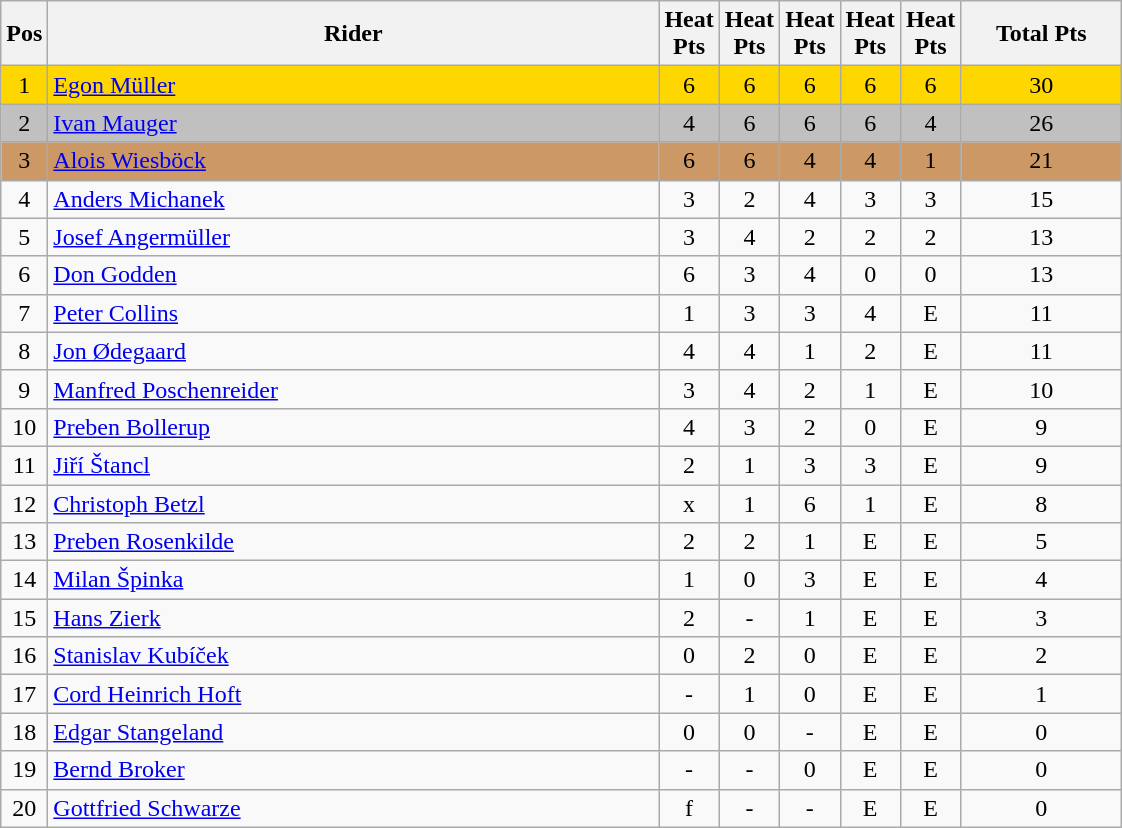<table class="wikitable" style="font-size: 100%">
<tr>
<th width=20>Pos</th>
<th width=400>Rider</th>
<th width=20>Heat Pts</th>
<th width=20>Heat Pts</th>
<th width=20>Heat Pts</th>
<th width=20>Heat Pts</th>
<th width=20>Heat Pts</th>
<th width=100>Total Pts</th>
</tr>
<tr align=center style="background-color: gold;">
<td>1</td>
<td align="left"> <a href='#'>Egon Müller</a></td>
<td>6</td>
<td>6</td>
<td>6</td>
<td>6</td>
<td>6</td>
<td>30</td>
</tr>
<tr align=center style="background-color: silver;">
<td>2</td>
<td align="left"> <a href='#'>Ivan Mauger</a></td>
<td>4</td>
<td>6</td>
<td>6</td>
<td>6</td>
<td>4</td>
<td>26</td>
</tr>
<tr align=center style="background-color: #cc9966;">
<td>3</td>
<td align="left"> <a href='#'>Alois Wiesböck</a></td>
<td>6</td>
<td>6</td>
<td>4</td>
<td>4</td>
<td>1</td>
<td>21</td>
</tr>
<tr align=center>
<td>4</td>
<td align="left"> <a href='#'>Anders Michanek</a></td>
<td>3</td>
<td>2</td>
<td>4</td>
<td>3</td>
<td>3</td>
<td>15</td>
</tr>
<tr align=center>
<td>5</td>
<td align="left"> <a href='#'>Josef Angermüller</a></td>
<td>3</td>
<td>4</td>
<td>2</td>
<td>2</td>
<td>2</td>
<td>13</td>
</tr>
<tr align=center>
<td>6</td>
<td align="left"> <a href='#'>Don Godden</a></td>
<td>6</td>
<td>3</td>
<td>4</td>
<td>0</td>
<td>0</td>
<td>13</td>
</tr>
<tr align=center>
<td>7</td>
<td align="left"> <a href='#'>Peter Collins</a></td>
<td>1</td>
<td>3</td>
<td>3</td>
<td>4</td>
<td>E</td>
<td>11</td>
</tr>
<tr align=center>
<td>8</td>
<td align="left"> <a href='#'>Jon Ødegaard</a></td>
<td>4</td>
<td>4</td>
<td>1</td>
<td>2</td>
<td>E</td>
<td>11</td>
</tr>
<tr align=center>
<td>9</td>
<td align="left"> <a href='#'>Manfred Poschenreider</a></td>
<td>3</td>
<td>4</td>
<td>2</td>
<td>1</td>
<td>E</td>
<td>10</td>
</tr>
<tr align=center>
<td>10</td>
<td align="left"> <a href='#'>Preben Bollerup </a></td>
<td>4</td>
<td>3</td>
<td>2</td>
<td>0</td>
<td>E</td>
<td>9</td>
</tr>
<tr align=center>
<td>11</td>
<td align="left"> <a href='#'>Jiří Štancl</a></td>
<td>2</td>
<td>1</td>
<td>3</td>
<td>3</td>
<td>E</td>
<td>9</td>
</tr>
<tr align=center>
<td>12</td>
<td align="left"> <a href='#'>Christoph Betzl</a></td>
<td>x</td>
<td>1</td>
<td>6</td>
<td>1</td>
<td>E</td>
<td>8</td>
</tr>
<tr align=center>
<td>13</td>
<td align="left"> <a href='#'>Preben Rosenkilde</a></td>
<td>2</td>
<td>2</td>
<td>1</td>
<td>E</td>
<td>E</td>
<td>5</td>
</tr>
<tr align=center>
<td>14</td>
<td align="left"> <a href='#'>Milan Špinka</a></td>
<td>1</td>
<td>0</td>
<td>3</td>
<td>E</td>
<td>E</td>
<td>4</td>
</tr>
<tr align=center>
<td>15</td>
<td align="left"> <a href='#'>Hans Zierk</a></td>
<td>2</td>
<td>-</td>
<td>1</td>
<td>E</td>
<td>E</td>
<td>3</td>
</tr>
<tr align=center>
<td>16</td>
<td align="left"> <a href='#'>Stanislav Kubíček</a></td>
<td>0</td>
<td>2</td>
<td>0</td>
<td>E</td>
<td>E</td>
<td>2</td>
</tr>
<tr align=center>
<td>17</td>
<td align="left"> <a href='#'>Cord Heinrich Hoft</a></td>
<td>-</td>
<td>1</td>
<td>0</td>
<td>E</td>
<td>E</td>
<td>1</td>
</tr>
<tr align=center>
<td>18</td>
<td align="left"> <a href='#'>Edgar Stangeland</a></td>
<td>0</td>
<td>0</td>
<td>-</td>
<td>E</td>
<td>E</td>
<td>0</td>
</tr>
<tr align=center>
<td>19</td>
<td align="left"> <a href='#'>Bernd Broker</a></td>
<td>-</td>
<td>-</td>
<td>0</td>
<td>E</td>
<td>E</td>
<td>0</td>
</tr>
<tr align=center>
<td>20</td>
<td align="left"> <a href='#'>Gottfried Schwarze</a></td>
<td>f</td>
<td>-</td>
<td>-</td>
<td>E</td>
<td>E</td>
<td>0</td>
</tr>
</table>
